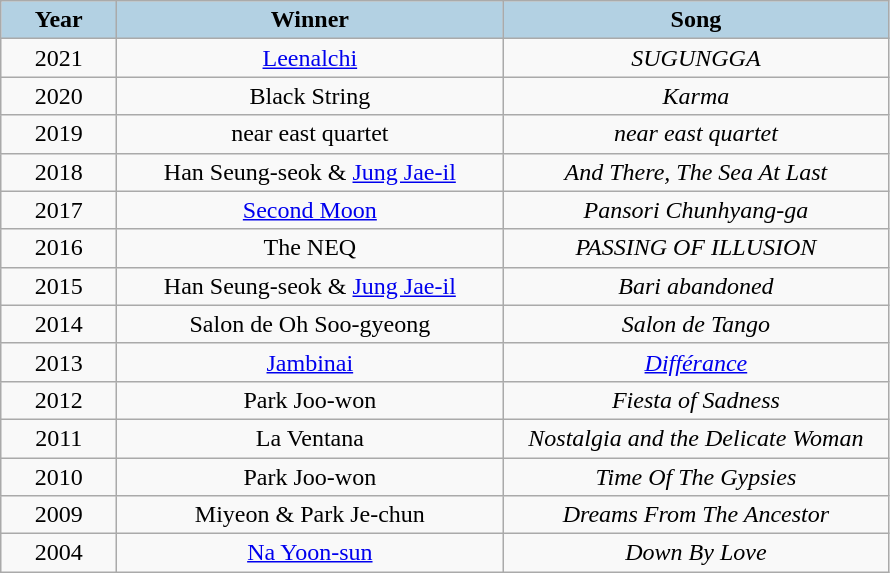<table class="wikitable" style="text-align: center">
<tr>
<th width="70" style="background:#b3d1e3; ">Year</th>
<th width="250" style="background:#b3d1e3; ">Winner</th>
<th width="250" style="background:#b3d1e3; ">Song</th>
</tr>
<tr>
<td>2021</td>
<td><a href='#'>Leenalchi</a></td>
<td><em>SUGUNGGA</em></td>
</tr>
<tr>
<td>2020</td>
<td>Black String</td>
<td><em>Karma</em></td>
</tr>
<tr>
<td>2019</td>
<td>near east quartet</td>
<td><em>near east quartet</em></td>
</tr>
<tr>
<td>2018</td>
<td>Han Seung-seok & <a href='#'>Jung Jae-il</a></td>
<td><em>And There, The Sea At Last</em></td>
</tr>
<tr>
<td>2017</td>
<td><a href='#'>Second Moon</a></td>
<td><em>Pansori Chunhyang-ga</em></td>
</tr>
<tr>
<td>2016</td>
<td>The NEQ</td>
<td><em>PASSING OF ILLUSION</em></td>
</tr>
<tr>
<td>2015</td>
<td>Han Seung-seok & <a href='#'>Jung Jae-il</a></td>
<td><em>Bari abandoned</em></td>
</tr>
<tr>
<td>2014</td>
<td>Salon de Oh Soo-gyeong</td>
<td><em>Salon de Tango</em></td>
</tr>
<tr>
<td>2013</td>
<td><a href='#'>Jambinai</a></td>
<td><em><a href='#'>Différance</a></em></td>
</tr>
<tr>
<td>2012</td>
<td>Park Joo-won</td>
<td><em>Fiesta of Sadness</em></td>
</tr>
<tr>
<td>2011</td>
<td>La Ventana</td>
<td><em>Nostalgia and the Delicate Woman</em></td>
</tr>
<tr>
<td>2010</td>
<td>Park Joo-won</td>
<td><em>Time Of The Gypsies</em></td>
</tr>
<tr>
<td>2009</td>
<td>Miyeon & Park Je-chun</td>
<td><em>Dreams From The Ancestor</em></td>
</tr>
<tr>
<td>2004</td>
<td><a href='#'>Na Yoon-sun</a></td>
<td><em>Down By Love</em></td>
</tr>
</table>
